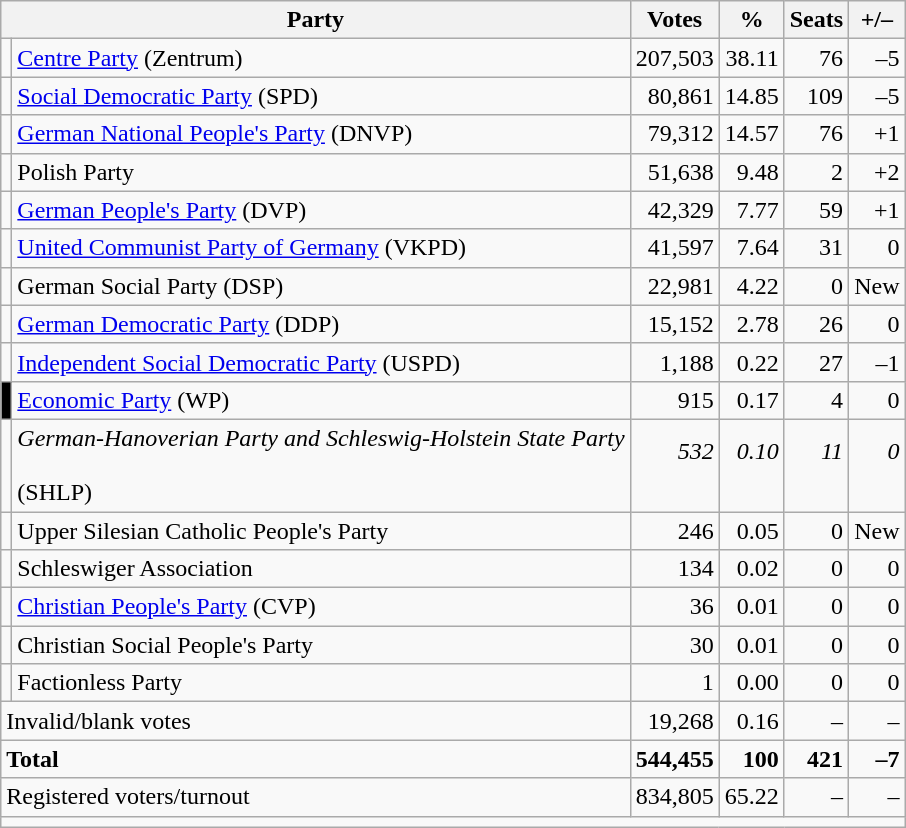<table class=wikitable style=text-align:right>
<tr>
<th colspan=2>Party</th>
<th>Votes</th>
<th>%</th>
<th>Seats</th>
<th>+/–</th>
</tr>
<tr>
<td bgcolor=></td>
<td align=left><a href='#'>Centre Party</a> (Zentrum)</td>
<td>207,503</td>
<td>38.11</td>
<td>76</td>
<td>–5</td>
</tr>
<tr>
<td bgcolor=></td>
<td align=left><a href='#'>Social Democratic Party</a> (SPD)</td>
<td>80,861</td>
<td>14.85</td>
<td>109</td>
<td>–5</td>
</tr>
<tr>
<td bgcolor=></td>
<td align=left><a href='#'>German National People's Party</a> (DNVP)</td>
<td>79,312</td>
<td>14.57</td>
<td>76</td>
<td>+1</td>
</tr>
<tr>
<td></td>
<td align=left>Polish Party</td>
<td>51,638</td>
<td>9.48</td>
<td>2</td>
<td>+2</td>
</tr>
<tr>
<td bgcolor=></td>
<td align=left><a href='#'>German People's Party</a> (DVP)</td>
<td>42,329</td>
<td>7.77</td>
<td>59</td>
<td>+1</td>
</tr>
<tr>
<td bgcolor=></td>
<td align=left><a href='#'>United Communist Party of Germany</a> (VKPD)</td>
<td>41,597</td>
<td>7.64</td>
<td>31</td>
<td>0</td>
</tr>
<tr>
<td></td>
<td align=left>German Social Party (DSP)</td>
<td>22,981</td>
<td>4.22</td>
<td>0</td>
<td>New</td>
</tr>
<tr>
<td bgcolor=></td>
<td align=left><a href='#'>German Democratic Party</a> (DDP)</td>
<td>15,152</td>
<td>2.78</td>
<td>26</td>
<td>0</td>
</tr>
<tr>
<td bgcolor=></td>
<td align=left><a href='#'>Independent Social Democratic Party</a> (USPD)</td>
<td>1,188</td>
<td>0.22</td>
<td>27</td>
<td>–1</td>
</tr>
<tr>
<td bgcolor=#000000></td>
<td align=left><a href='#'>Economic Party</a> (WP)</td>
<td>915</td>
<td>0.17</td>
<td>4</td>
<td>0</td>
</tr>
<tr>
<td bgcolor=></td>
<td align=left><em>German-Hanoverian Party and Schleswig-Holstein State Party</em><br><br> (SHLP)</td>
<td><em>532</em><br><br></td>
<td><em>0.10</em><br><br></td>
<td><em>11</em><br><br></td>
<td><em>0</em><br><br></td>
</tr>
<tr>
<td></td>
<td align=left>Upper Silesian Catholic People's Party</td>
<td>246</td>
<td>0.05</td>
<td>0</td>
<td>New</td>
</tr>
<tr>
<td></td>
<td align=left>Schleswiger Association</td>
<td>134</td>
<td>0.02</td>
<td>0</td>
<td>0</td>
</tr>
<tr>
<td></td>
<td align=left><a href='#'>Christian People's Party</a> (CVP)</td>
<td>36</td>
<td>0.01</td>
<td>0</td>
<td>0</td>
</tr>
<tr>
<td></td>
<td align=left>Christian Social People's Party</td>
<td>30</td>
<td>0.01</td>
<td>0</td>
<td>0</td>
</tr>
<tr>
<td></td>
<td align=left>Factionless Party</td>
<td>1</td>
<td>0.00</td>
<td>0</td>
<td>0</td>
</tr>
<tr>
<td colspan=2 align=left>Invalid/blank votes</td>
<td>19,268</td>
<td>0.16</td>
<td>–</td>
<td>–</td>
</tr>
<tr>
<td colspan=2 align=left><strong>Total</strong></td>
<td><strong>544,455</strong></td>
<td><strong>100</strong></td>
<td><strong>421</strong></td>
<td><strong>–7</strong></td>
</tr>
<tr>
<td colspan=2 align=left>Registered voters/turnout</td>
<td>834,805</td>
<td>65.22</td>
<td>–</td>
<td>–</td>
</tr>
<tr>
<td align=left colspan=6></td>
</tr>
</table>
